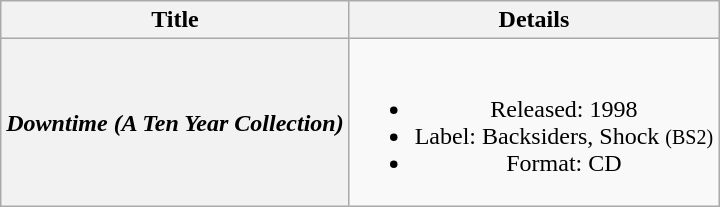<table class="wikitable plainrowheaders" style="text-align:center;" border="1">
<tr>
<th>Title</th>
<th>Details</th>
</tr>
<tr>
<th scope="row"><em>Downtime (A Ten Year Collection)</em></th>
<td><br><ul><li>Released: 1998</li><li>Label: Backsiders, Shock <small>(BS2)</small></li><li>Format: CD</li></ul></td>
</tr>
</table>
